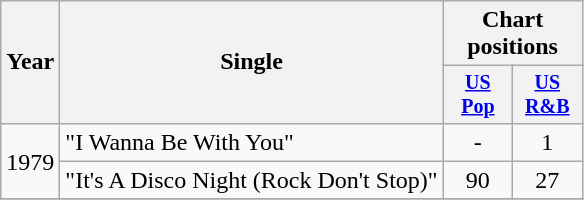<table class="wikitable" style="text-align:center;">
<tr>
<th rowspan="2">Year</th>
<th rowspan="2">Single</th>
<th colspan="2">Chart positions</th>
</tr>
<tr style="font-size:smaller;">
<th width="40"><a href='#'>US<br>Pop</a></th>
<th width="40"><a href='#'>US<br>R&B</a></th>
</tr>
<tr>
<td rowspan="2">1979</td>
<td align="left">"I Wanna Be With You"</td>
<td>-</td>
<td>1</td>
</tr>
<tr>
<td align="left">"It's A Disco Night (Rock Don't Stop)"</td>
<td>90</td>
<td>27</td>
</tr>
<tr>
</tr>
</table>
